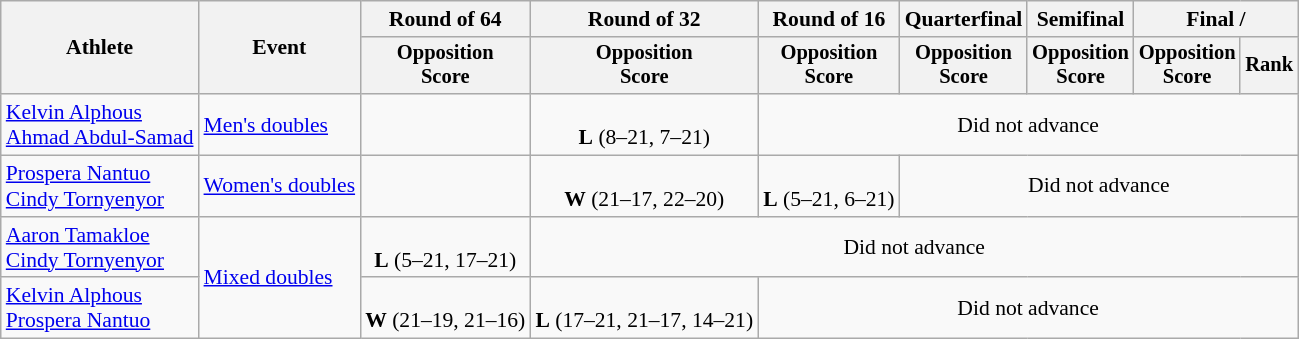<table class=wikitable style="font-size:90%">
<tr>
<th rowspan=2>Athlete</th>
<th rowspan=2>Event</th>
<th>Round of 64</th>
<th>Round of 32</th>
<th>Round of 16</th>
<th>Quarterfinal</th>
<th>Semifinal</th>
<th colspan=2>Final / </th>
</tr>
<tr style="font-size:95%">
<th>Opposition<br>Score</th>
<th>Opposition<br>Score</th>
<th>Opposition<br>Score</th>
<th>Opposition<br>Score</th>
<th>Opposition<br>Score</th>
<th>Opposition<br>Score</th>
<th>Rank</th>
</tr>
<tr align=center>
<td align=left><a href='#'>Kelvin Alphous</a><br><a href='#'>Ahmad Abdul-Samad</a></td>
<td align=left><a href='#'>Men's doubles</a></td>
<td></td>
<td><br><strong>L</strong> (8–21, 7–21)</td>
<td colspan="5">Did not advance</td>
</tr>
<tr align=center>
<td align=left><a href='#'>Prospera Nantuo</a><br><a href='#'>Cindy Tornyenyor</a></td>
<td align=left><a href='#'>Women's doubles</a></td>
<td></td>
<td><br><strong>W</strong> (21–17, 22–20)</td>
<td><br><strong>L</strong> (5–21, 6–21)</td>
<td colspan="4">Did not advance</td>
</tr>
<tr align=center>
<td align=left><a href='#'>Aaron Tamakloe</a><br><a href='#'>Cindy Tornyenyor</a></td>
<td align=left rowspan=2><a href='#'>Mixed doubles</a></td>
<td><br><strong>L</strong> (5–21, 17–21)</td>
<td colspan="6">Did not advance</td>
</tr>
<tr align=center>
<td align=left><a href='#'>Kelvin Alphous</a><br><a href='#'>Prospera Nantuo</a></td>
<td><br><strong>W</strong> (21–19, 21–16)</td>
<td><br><strong>L</strong> (17–21, 21–17, 14–21)</td>
<td colspan="5">Did not advance</td>
</tr>
</table>
